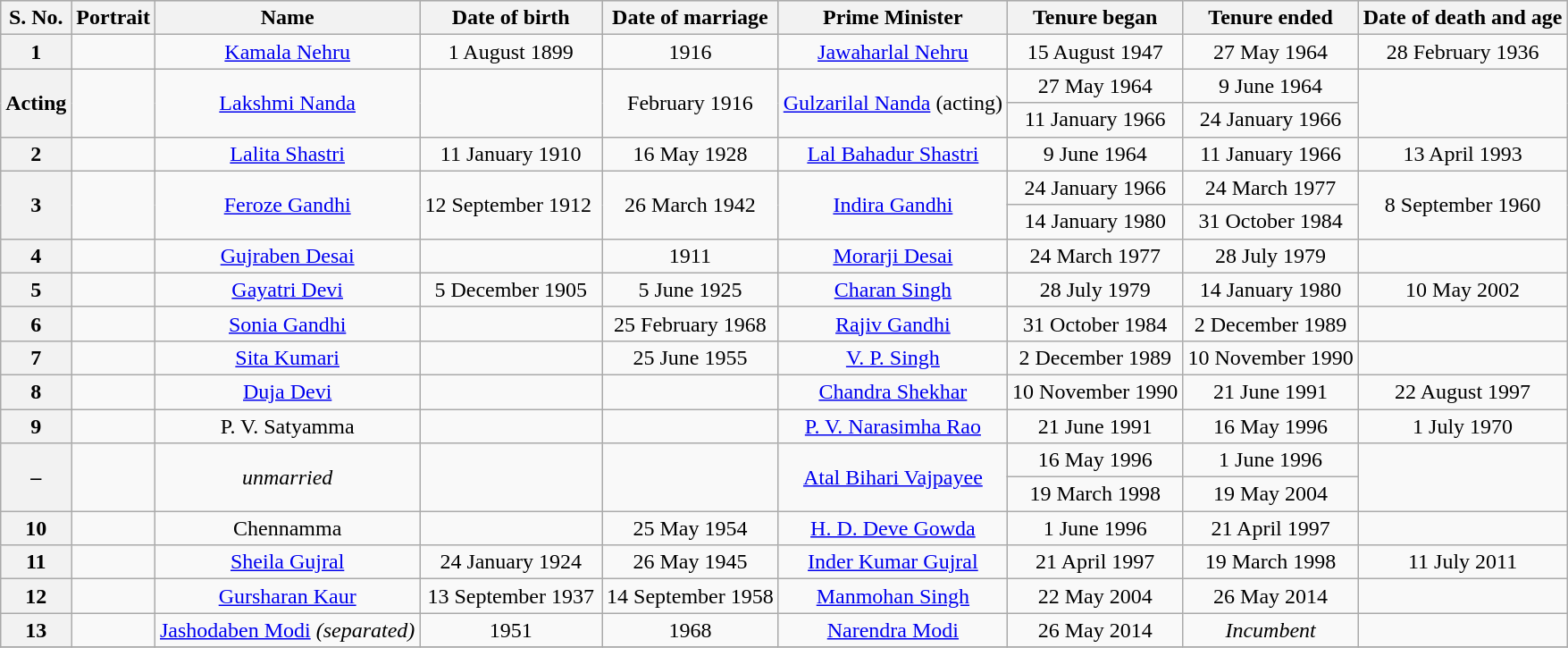<table class="wikitable" style="text-align:center;">
<tr style="background:#cccccc">
<th>S. No.</th>
<th>Portrait</th>
<th>Name</th>
<th>Date of birth</th>
<th>Date of marriage</th>
<th>Prime Minister</th>
<th>Tenure began</th>
<th>Tenure ended</th>
<th>Date of death and age</th>
</tr>
<tr>
<th>1</th>
<td></td>
<td><a href='#'>Kamala Nehru</a></td>
<td>1 August 1899</td>
<td>1916</td>
<td><a href='#'>Jawaharlal Nehru</a></td>
<td>15 August 1947</td>
<td>27 May 1964</td>
<td>28 February 1936</td>
</tr>
<tr>
<th rowspan="2">Acting</th>
<td rowspan="2"></td>
<td rowspan="2"><a href='#'>Lakshmi Nanda</a></td>
<td rowspan="2"></td>
<td rowspan="2">February 1916</td>
<td rowspan="2"><a href='#'>Gulzarilal Nanda</a> (acting)</td>
<td>27 May 1964</td>
<td>9 June 1964</td>
<td rowspan="2"></td>
</tr>
<tr>
<td>11 January 1966</td>
<td>24 January 1966</td>
</tr>
<tr>
<th>2</th>
<td></td>
<td><a href='#'>Lalita Shastri</a></td>
<td>11 January 1910</td>
<td>16 May 1928</td>
<td><a href='#'>Lal Bahadur Shastri</a></td>
<td>9 June 1964</td>
<td>11 January 1966</td>
<td>13 April 1993</td>
</tr>
<tr>
<th rowspan="2">3</th>
<td rowspan="2"></td>
<td rowspan="2"><a href='#'>Feroze Gandhi</a></td>
<td rowspan="2">12 September 1912 </td>
<td rowspan="2">26 March 1942</td>
<td rowspan="2"><a href='#'>Indira Gandhi</a></td>
<td>24 January 1966</td>
<td>24 March 1977</td>
<td rowspan="2">8 September 1960</td>
</tr>
<tr>
<td>14 January 1980</td>
<td>31 October 1984</td>
</tr>
<tr>
<th>4</th>
<td></td>
<td><a href='#'>Gujraben Desai</a></td>
<td></td>
<td>1911</td>
<td><a href='#'>Morarji Desai</a></td>
<td>24 March 1977</td>
<td>28 July 1979</td>
<td></td>
</tr>
<tr>
<th>5</th>
<td></td>
<td><a href='#'>Gayatri Devi</a></td>
<td>5 December 1905</td>
<td>5 June 1925</td>
<td><a href='#'>Charan Singh</a></td>
<td>28 July 1979</td>
<td>14 January 1980</td>
<td>10 May 2002</td>
</tr>
<tr>
<th>6</th>
<td></td>
<td><a href='#'>Sonia Gandhi</a></td>
<td></td>
<td>25 February 1968</td>
<td><a href='#'>Rajiv Gandhi</a></td>
<td>31 October 1984</td>
<td>2 December 1989</td>
<td></td>
</tr>
<tr>
<th>7</th>
<td></td>
<td><a href='#'>Sita Kumari</a></td>
<td></td>
<td>25 June 1955</td>
<td><a href='#'>V. P. Singh</a></td>
<td>2 December 1989</td>
<td>10 November 1990</td>
<td></td>
</tr>
<tr>
<th>8</th>
<td></td>
<td><a href='#'>Duja Devi</a></td>
<td></td>
<td></td>
<td><a href='#'>Chandra Shekhar</a></td>
<td>10 November 1990</td>
<td>21 June 1991</td>
<td>22 August 1997</td>
</tr>
<tr>
<th>9</th>
<td></td>
<td>P. V. Satyamma</td>
<td></td>
<td></td>
<td><a href='#'>P. V. Narasimha Rao</a></td>
<td>21 June 1991</td>
<td>16 May 1996</td>
<td>1 July 1970</td>
</tr>
<tr>
<th rowspan="2">–</th>
<td rowspan="2"></td>
<td rowspan="2"><em>unmarried</em></td>
<td rowspan="2"></td>
<td rowspan="2"></td>
<td rowspan="2"><a href='#'>Atal Bihari Vajpayee</a></td>
<td>16 May 1996</td>
<td>1 June 1996</td>
<td rowspan="2"></td>
</tr>
<tr>
<td>19 March 1998</td>
<td>19 May 2004</td>
</tr>
<tr>
<th>10</th>
<td></td>
<td>Chennamma</td>
<td></td>
<td>25 May 1954</td>
<td><a href='#'>H. D. Deve Gowda</a></td>
<td>1 June 1996</td>
<td>21 April 1997</td>
<td></td>
</tr>
<tr>
<th>11</th>
<td></td>
<td><a href='#'>Sheila Gujral</a></td>
<td>24 January 1924</td>
<td>26 May 1945</td>
<td><a href='#'>Inder Kumar Gujral</a></td>
<td>21 April 1997</td>
<td>19 March 1998</td>
<td>11 July 2011</td>
</tr>
<tr>
<th>12</th>
<td></td>
<td><a href='#'>Gursharan Kaur</a></td>
<td>13 September 1937</td>
<td>14 September 1958</td>
<td><a href='#'>Manmohan Singh</a></td>
<td>22 May 2004</td>
<td>26 May 2014</td>
<td></td>
</tr>
<tr>
<th>13</th>
<td></td>
<td><a href='#'>Jashodaben Modi</a> <em>(separated)</em></td>
<td>1951</td>
<td>1968</td>
<td><a href='#'>Narendra Modi</a></td>
<td>26 May 2014</td>
<td><em>Incumbent</em></td>
<td></td>
</tr>
<tr>
</tr>
</table>
